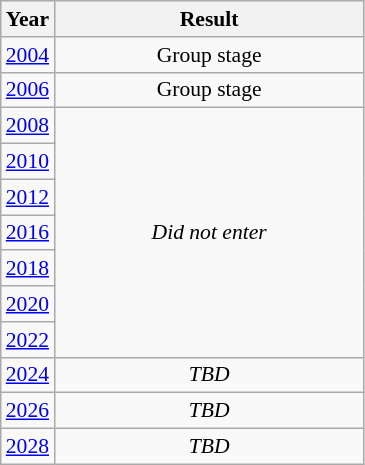<table class="wikitable" style="text-align: center; font-size:90%">
<tr>
<th>Year</th>
<th style="width:200px">Result</th>
</tr>
<tr>
<td> <a href='#'>2004</a></td>
<td>Group stage</td>
</tr>
<tr>
<td> <a href='#'>2006</a></td>
<td>Group stage</td>
</tr>
<tr>
<td> <a href='#'>2008</a></td>
<td rowspan="7"><em>Did not enter</em></td>
</tr>
<tr>
<td> <a href='#'>2010</a></td>
</tr>
<tr>
<td> <a href='#'>2012</a></td>
</tr>
<tr>
<td> <a href='#'>2016</a></td>
</tr>
<tr>
<td> <a href='#'>2018</a></td>
</tr>
<tr>
<td> <a href='#'>2020</a></td>
</tr>
<tr>
<td> <a href='#'>2022</a></td>
</tr>
<tr>
<td> <a href='#'>2024</a></td>
<td><em>TBD</em></td>
</tr>
<tr>
<td> <a href='#'>2026</a></td>
<td><em>TBD</em></td>
</tr>
<tr>
<td> <a href='#'>2028</a></td>
<td><em>TBD</em></td>
</tr>
</table>
